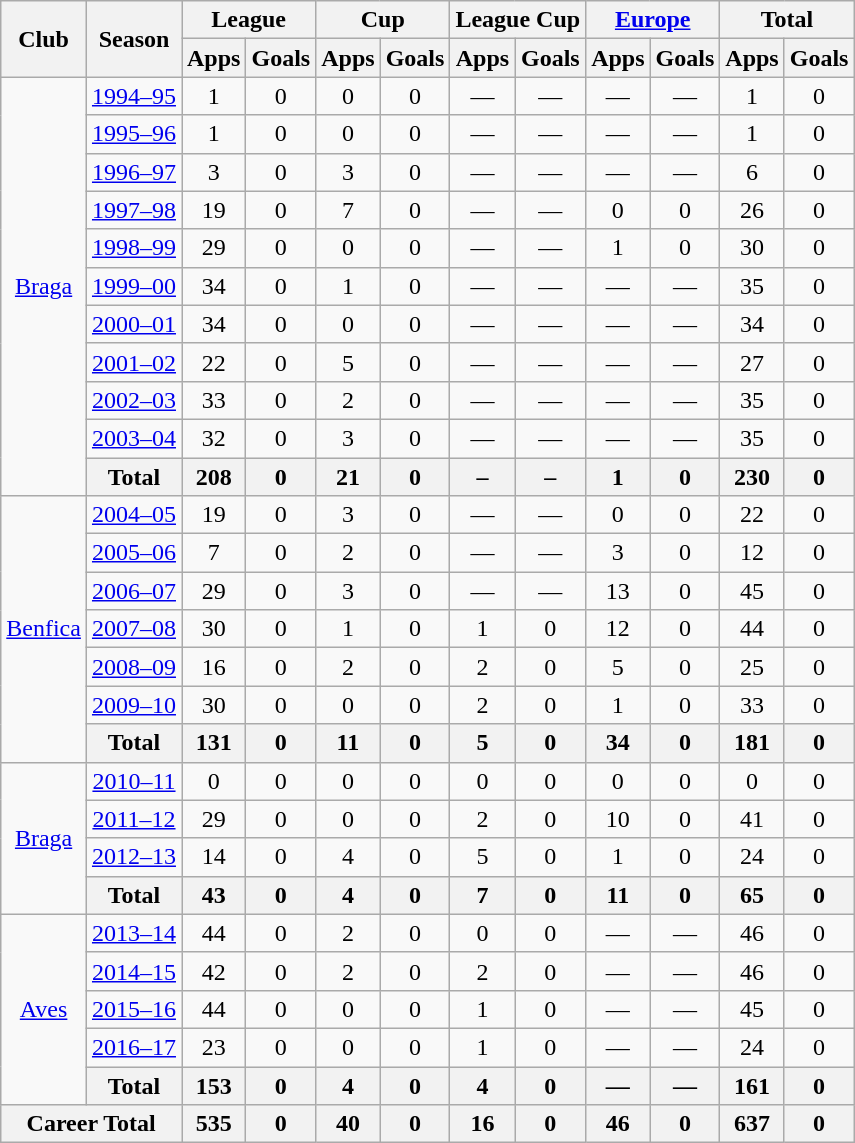<table class="wikitable" style="text-align:center;">
<tr>
<th rowspan="2">Club</th>
<th rowspan="2">Season</th>
<th colspan="2">League</th>
<th colspan="2">Cup</th>
<th colspan="2">League Cup</th>
<th colspan="2"><a href='#'>Europe</a></th>
<th colspan="2">Total</th>
</tr>
<tr>
<th>Apps</th>
<th>Goals</th>
<th>Apps</th>
<th>Goals</th>
<th>Apps</th>
<th>Goals</th>
<th>Apps</th>
<th>Goals</th>
<th>Apps</th>
<th>Goals</th>
</tr>
<tr>
<td rowspan="11" valign="center"><a href='#'>Braga</a></td>
<td><a href='#'>1994–95</a></td>
<td>1</td>
<td>0</td>
<td>0</td>
<td>0</td>
<td>—</td>
<td>—</td>
<td>—</td>
<td>—</td>
<td>1</td>
<td>0</td>
</tr>
<tr>
<td><a href='#'>1995–96</a></td>
<td>1</td>
<td>0</td>
<td>0</td>
<td>0</td>
<td>—</td>
<td>—</td>
<td>—</td>
<td>—</td>
<td>1</td>
<td>0</td>
</tr>
<tr>
<td><a href='#'>1996–97</a></td>
<td>3</td>
<td>0</td>
<td>3</td>
<td>0</td>
<td>—</td>
<td>—</td>
<td>—</td>
<td>—</td>
<td>6</td>
<td>0</td>
</tr>
<tr>
<td><a href='#'>1997–98</a></td>
<td>19</td>
<td>0</td>
<td>7</td>
<td>0</td>
<td>—</td>
<td>—</td>
<td>0</td>
<td>0</td>
<td>26</td>
<td>0</td>
</tr>
<tr>
<td><a href='#'>1998–99</a></td>
<td>29</td>
<td>0</td>
<td>0</td>
<td>0</td>
<td>—</td>
<td>—</td>
<td>1</td>
<td>0</td>
<td>30</td>
<td>0</td>
</tr>
<tr>
<td><a href='#'>1999–00</a></td>
<td>34</td>
<td>0</td>
<td>1</td>
<td>0</td>
<td>—</td>
<td>—</td>
<td>—</td>
<td>—</td>
<td>35</td>
<td>0</td>
</tr>
<tr>
<td><a href='#'>2000–01</a></td>
<td>34</td>
<td>0</td>
<td>0</td>
<td>0</td>
<td>—</td>
<td>—</td>
<td>—</td>
<td>—</td>
<td>34</td>
<td>0</td>
</tr>
<tr>
<td><a href='#'>2001–02</a></td>
<td>22</td>
<td>0</td>
<td>5</td>
<td>0</td>
<td>—</td>
<td>—</td>
<td>—</td>
<td>—</td>
<td>27</td>
<td>0</td>
</tr>
<tr>
<td><a href='#'>2002–03</a></td>
<td>33</td>
<td>0</td>
<td>2</td>
<td>0</td>
<td>—</td>
<td>—</td>
<td>—</td>
<td>—</td>
<td>35</td>
<td>0</td>
</tr>
<tr>
<td><a href='#'>2003–04</a></td>
<td>32</td>
<td>0</td>
<td>3</td>
<td>0</td>
<td>—</td>
<td>—</td>
<td>—</td>
<td>—</td>
<td>35</td>
<td>0</td>
</tr>
<tr>
<th>Total</th>
<th>208</th>
<th>0</th>
<th>21</th>
<th>0</th>
<th>–</th>
<th>–</th>
<th>1</th>
<th>0</th>
<th>230</th>
<th>0</th>
</tr>
<tr>
<td rowspan="7" valign="center"><a href='#'>Benfica</a></td>
<td><a href='#'>2004–05</a></td>
<td>19</td>
<td>0</td>
<td>3</td>
<td>0</td>
<td>—</td>
<td>—</td>
<td>0</td>
<td>0</td>
<td>22</td>
<td>0</td>
</tr>
<tr>
<td><a href='#'>2005–06</a></td>
<td>7</td>
<td>0</td>
<td>2</td>
<td>0</td>
<td>—</td>
<td>—</td>
<td>3</td>
<td>0</td>
<td>12</td>
<td>0</td>
</tr>
<tr>
<td><a href='#'>2006–07</a></td>
<td>29</td>
<td>0</td>
<td>3</td>
<td>0</td>
<td>—</td>
<td>—</td>
<td>13</td>
<td>0</td>
<td>45</td>
<td>0</td>
</tr>
<tr>
<td><a href='#'>2007–08</a></td>
<td>30</td>
<td>0</td>
<td>1</td>
<td>0</td>
<td>1</td>
<td>0</td>
<td>12</td>
<td>0</td>
<td>44</td>
<td>0</td>
</tr>
<tr>
<td><a href='#'>2008–09</a></td>
<td>16</td>
<td>0</td>
<td>2</td>
<td>0</td>
<td>2</td>
<td>0</td>
<td>5</td>
<td>0</td>
<td>25</td>
<td>0</td>
</tr>
<tr>
<td><a href='#'>2009–10</a></td>
<td>30</td>
<td>0</td>
<td>0</td>
<td>0</td>
<td>2</td>
<td>0</td>
<td>1</td>
<td>0</td>
<td>33</td>
<td>0</td>
</tr>
<tr>
<th>Total</th>
<th>131</th>
<th>0</th>
<th>11</th>
<th>0</th>
<th>5</th>
<th>0</th>
<th>34</th>
<th>0</th>
<th>181</th>
<th>0</th>
</tr>
<tr>
<td rowspan="4" valign="center"><a href='#'>Braga</a></td>
<td><a href='#'>2010–11</a></td>
<td>0</td>
<td>0</td>
<td>0</td>
<td>0</td>
<td>0</td>
<td>0</td>
<td>0</td>
<td>0</td>
<td>0</td>
<td>0</td>
</tr>
<tr>
<td><a href='#'>2011–12</a></td>
<td>29</td>
<td>0</td>
<td>0</td>
<td>0</td>
<td>2</td>
<td>0</td>
<td>10</td>
<td>0</td>
<td>41</td>
<td>0</td>
</tr>
<tr>
<td><a href='#'>2012–13</a></td>
<td>14</td>
<td>0</td>
<td>4</td>
<td>0</td>
<td>5</td>
<td>0</td>
<td>1</td>
<td>0</td>
<td>24</td>
<td>0</td>
</tr>
<tr>
<th>Total</th>
<th>43</th>
<th>0</th>
<th>4</th>
<th>0</th>
<th>7</th>
<th>0</th>
<th>11</th>
<th>0</th>
<th>65</th>
<th>0</th>
</tr>
<tr>
<td rowspan="5" valign="center"><a href='#'>Aves</a></td>
<td><a href='#'>2013–14</a></td>
<td>44</td>
<td>0</td>
<td>2</td>
<td>0</td>
<td>0</td>
<td>0</td>
<td>—</td>
<td>—</td>
<td>46</td>
<td>0</td>
</tr>
<tr>
<td><a href='#'>2014–15</a></td>
<td>42</td>
<td>0</td>
<td>2</td>
<td>0</td>
<td>2</td>
<td>0</td>
<td>—</td>
<td>—</td>
<td>46</td>
<td>0</td>
</tr>
<tr>
<td><a href='#'>2015–16</a></td>
<td>44</td>
<td>0</td>
<td>0</td>
<td>0</td>
<td>1</td>
<td>0</td>
<td>—</td>
<td>—</td>
<td>45</td>
<td>0</td>
</tr>
<tr>
<td><a href='#'>2016–17</a></td>
<td>23</td>
<td>0</td>
<td>0</td>
<td>0</td>
<td>1</td>
<td>0</td>
<td>—</td>
<td>—</td>
<td>24</td>
<td>0</td>
</tr>
<tr>
<th>Total</th>
<th>153</th>
<th>0</th>
<th>4</th>
<th>0</th>
<th>4</th>
<th>0</th>
<th>—</th>
<th>—</th>
<th>161</th>
<th>0</th>
</tr>
<tr>
<th colspan="2">Career Total</th>
<th>535</th>
<th>0</th>
<th>40</th>
<th>0</th>
<th>16</th>
<th>0</th>
<th>46</th>
<th>0</th>
<th>637</th>
<th>0</th>
</tr>
</table>
